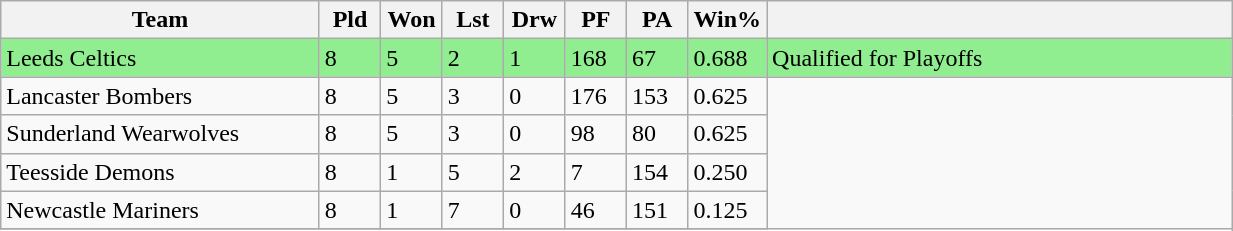<table class="wikitable" width=65%">
<tr>
<th width=26%>Team</th>
<th width=5%>Pld</th>
<th width=5%>Won</th>
<th width=5%>Lst</th>
<th width=5%>Drw</th>
<th width=5%>PF</th>
<th width=5%>PA</th>
<th width=6%>Win%</th>
<th width=38%></th>
</tr>
<tr style="background:lightgreen">
<td>Leeds Celtics</td>
<td>8</td>
<td>5</td>
<td>2</td>
<td>1</td>
<td>168</td>
<td>67</td>
<td>0.688</td>
<td>Qualified for Playoffs</td>
</tr>
<tr>
<td>Lancaster Bombers</td>
<td>8</td>
<td>5</td>
<td>3</td>
<td>0</td>
<td>176</td>
<td>153</td>
<td>0.625</td>
</tr>
<tr>
<td>Sunderland Wearwolves</td>
<td>8</td>
<td>5</td>
<td>3</td>
<td>0</td>
<td>98</td>
<td>80</td>
<td>0.625</td>
</tr>
<tr>
<td>Teesside Demons</td>
<td>8</td>
<td>1</td>
<td>5</td>
<td>2</td>
<td>7</td>
<td>154</td>
<td>0.250</td>
</tr>
<tr>
<td>Newcastle Mariners</td>
<td>8</td>
<td>1</td>
<td>7</td>
<td>0</td>
<td>46</td>
<td>151</td>
<td>0.125</td>
</tr>
<tr>
</tr>
</table>
